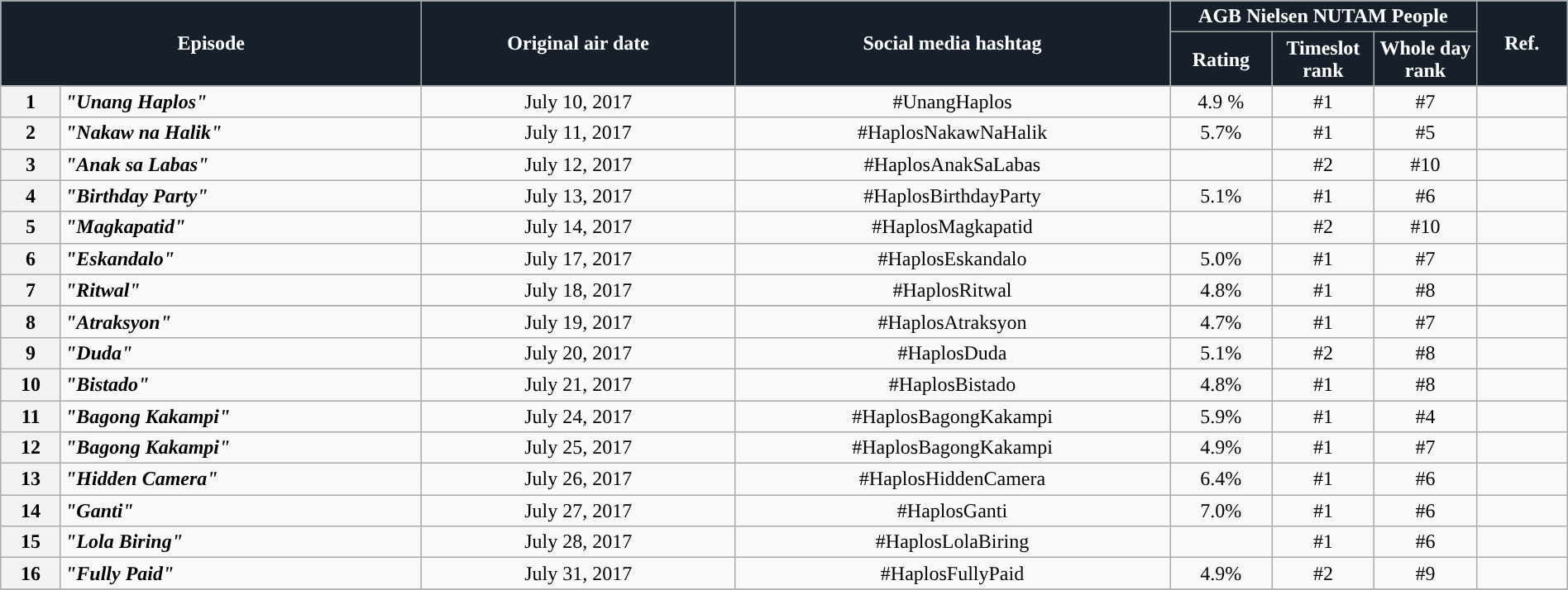<table class="wikitable" style="text-align:center; font-size:100%; line-height:18px;"  width="100%">
<tr>
<th colspan="2" rowspan="2" style="background-color:#17202A; color:#ffffff;">Episode</th>
<th style="background:#17202A; color:white" rowspan="2">Original air date</th>
<th style="background:#17202A; color:white" rowspan="2">Social media hashtag</th>
<th style="background-color:#17202A; color:#ffffff;" colspan="3">AGB Nielsen NUTAM People</th>
<th style="background-color:#17202A; color:#ffffff;" rowspan="2">Ref.</th>
</tr>
<tr>
<th style="background-color:#17202A; width:75px; color:#ffffff;">Rating</th>
<th style="background-color:#17202A; width:75px; color:#ffffff;">Timeslot<br>rank</th>
<th style="background-color:#17202A; width:75px; color:#ffffff;">Whole day<br>rank</th>
</tr>
<tr>
<th>1</th>
<td style="text-align: left;"><strong><em>"Unang Haplos"</em></strong></td>
<td>July 10, 2017</td>
<td>#UnangHaplos</td>
<td>4.9 %</td>
<td>#1</td>
<td>#7</td>
<td></td>
</tr>
<tr>
<th>2</th>
<td style="text-align: left;"><strong><em>"Nakaw na Halik"</em></strong></td>
<td>July 11, 2017</td>
<td>#HaplosNakawNaHalik</td>
<td>5.7%</td>
<td>#1</td>
<td>#5</td>
<td></td>
</tr>
<tr>
<th>3</th>
<td style="text-align: left;"><strong><em>"Anak sa Labas"</em></strong></td>
<td>July 12, 2017</td>
<td>#HaplosAnakSaLabas</td>
<td></td>
<td>#2</td>
<td>#10</td>
<td></td>
</tr>
<tr>
<th>4</th>
<td style="text-align: left;"><strong><em>"Birthday Party"</em></strong></td>
<td>July 13, 2017</td>
<td>#HaplosBirthdayParty</td>
<td>5.1%</td>
<td>#1</td>
<td>#6</td>
<td></td>
</tr>
<tr>
<th>5</th>
<td style="text-align: left;"><strong><em>"Magkapatid"</em></strong></td>
<td>July 14, 2017</td>
<td>#HaplosMagkapatid</td>
<td></td>
<td>#2</td>
<td>#10</td>
<td></td>
</tr>
<tr>
<th>6</th>
<td style="text-align: left;"><strong><em>"Eskandalo"</em></strong></td>
<td>July 17, 2017</td>
<td>#HaplosEskandalo</td>
<td>5.0%</td>
<td>#1</td>
<td>#7</td>
<td></td>
</tr>
<tr>
<th>7</th>
<td style="text-align: left;"><strong><em>"Ritwal"</em></strong></td>
<td>July 18, 2017</td>
<td>#HaplosRitwal</td>
<td>4.8%</td>
<td>#1</td>
<td>#8</td>
<td></td>
</tr>
<tr>
</tr>
<tr>
<th>8</th>
<td style="text-align: left;"><strong><em>"Atraksyon"</em></strong></td>
<td>July 19, 2017</td>
<td>#HaplosAtraksyon</td>
<td>4.7%</td>
<td>#1</td>
<td>#7</td>
<td></td>
</tr>
<tr>
<th>9</th>
<td style="text-align: left;"><strong><em>"Duda"</em></strong></td>
<td>July 20, 2017</td>
<td>#HaplosDuda</td>
<td>5.1%</td>
<td>#2</td>
<td>#8</td>
<td></td>
</tr>
<tr>
<th>10</th>
<td style="text-align: left;"><strong><em>"Bistado"</em></strong></td>
<td>July 21, 2017</td>
<td>#HaplosBistado</td>
<td>4.8%</td>
<td>#1</td>
<td>#8</td>
<td></td>
</tr>
<tr>
<th>11</th>
<td style="text-align: left; "><strong><em>"Bagong Kakampi"</em></strong></td>
<td>July 24, 2017</td>
<td>#HaplosBagongKakampi</td>
<td>5.9%</td>
<td>#1</td>
<td>#4</td>
<td></td>
</tr>
<tr>
<th>12</th>
<td style="text-align: left; "><strong><em>"Bagong Kakampi"</em></strong></td>
<td>July 25, 2017</td>
<td>#HaplosBagongKakampi</td>
<td>4.9%</td>
<td>#1</td>
<td>#7</td>
<td></td>
</tr>
<tr>
<th>13</th>
<td style="text-align: left; "><strong><em>"Hidden Camera"</em></strong></td>
<td>July 26, 2017</td>
<td>#HaplosHiddenCamera</td>
<td>6.4%</td>
<td>#1</td>
<td>#6</td>
<td></td>
</tr>
<tr>
<th>14</th>
<td style="text-align: left; "><strong><em>"Ganti"</em></strong></td>
<td>July 27, 2017</td>
<td>#HaplosGanti</td>
<td>7.0%</td>
<td>#1</td>
<td>#6</td>
<td></td>
</tr>
<tr>
<th>15</th>
<td style="text-align: left; "><strong><em>"Lola Biring"</em></strong></td>
<td>July 28, 2017</td>
<td>#HaplosLolaBiring</td>
<td></td>
<td>#1</td>
<td>#6</td>
<td></td>
</tr>
<tr>
<th>16</th>
<td style="text-align: left; "><strong><em>"Fully Paid"</em></strong></td>
<td>July 31, 2017</td>
<td>#HaplosFullyPaid</td>
<td>4.9%</td>
<td>#2</td>
<td>#9</td>
<td></td>
</tr>
<tr>
</tr>
</table>
